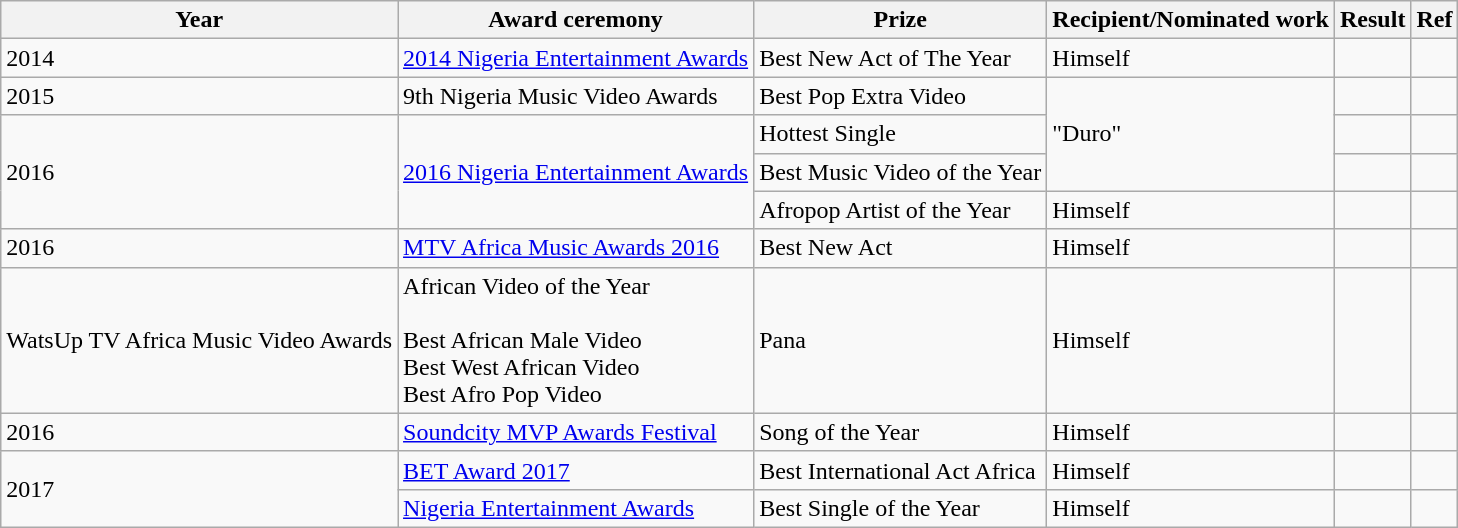<table class ="wikitable">
<tr>
<th>Year</th>
<th>Award ceremony</th>
<th>Prize</th>
<th>Recipient/Nominated work</th>
<th>Result</th>
<th>Ref</th>
</tr>
<tr>
<td>2014</td>
<td><a href='#'>2014 Nigeria Entertainment Awards</a></td>
<td>Best New Act of The Year</td>
<td>Himself</td>
<td></td>
<td></td>
</tr>
<tr>
<td>2015</td>
<td>9th Nigeria Music Video Awards</td>
<td>Best Pop Extra Video</td>
<td rowspan="3">"Duro"</td>
<td></td>
<td></td>
</tr>
<tr>
<td rowspan="3">2016</td>
<td rowspan="3"><a href='#'>2016 Nigeria Entertainment Awards</a></td>
<td>Hottest Single</td>
<td></td>
<td></td>
</tr>
<tr>
<td>Best Music Video of the Year</td>
<td></td>
<td></td>
</tr>
<tr>
<td>Afropop Artist of the Year</td>
<td>Himself</td>
<td></td>
<td></td>
</tr>
<tr>
<td rowspan=“4”>2016</td>
<td><a href='#'>MTV Africa Music Awards 2016</a></td>
<td>Best New Act</td>
<td>Himself</td>
<td></td>
<td></td>
</tr>
<tr>
<td>WatsUp TV Africa Music Video Awards</td>
<td>African Video of the Year<br><br>Best African Male Video<br>
Best West African Video<br>
Best Afro Pop Video</td>
<td>Pana</td>
<td>Himself</td>
<td></td>
<td></td>
</tr>
<tr>
<td>2016</td>
<td><a href='#'>Soundcity MVP Awards Festival</a></td>
<td>Song of the Year</td>
<td>Himself</td>
<td></td>
<td></td>
</tr>
<tr>
<td rowspan="2">2017</td>
<td><a href='#'>BET Award 2017</a></td>
<td>Best International Act Africa</td>
<td>Himself</td>
<td></td>
<td></td>
</tr>
<tr>
<td><a href='#'>Nigeria Entertainment Awards</a></td>
<td>Best Single of the Year</td>
<td>Himself</td>
<td></td>
<td></td>
</tr>
</table>
